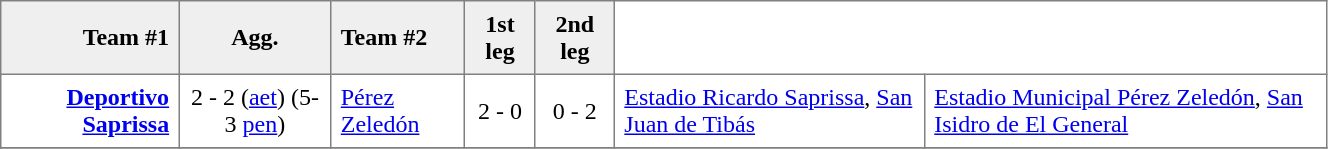<table border=1 cellspacing=0 cellpadding=6 style="border-collapse: collapse;" width=70%>
<tr bgcolor="efefef">
<th align=right>Team #1</th>
<th>Agg.</th>
<th align=left>Team #2</th>
<th>1st leg</th>
<th>2nd leg</th>
</tr>
<tr>
<td align=right><strong><a href='#'>Deportivo Saprissa</a></strong> </td>
<td align=center>2 - 2 (<a href='#'>aet</a>) (5-3 <a href='#'>pen</a>)</td>
<td> <a href='#'>Pérez Zeledón</a></td>
<td align=center>2 - 0</td>
<td align=center>0 - 2</td>
<td><a href='#'>Estadio Ricardo Saprissa</a>, <a href='#'> San Juan de Tibás</a></td>
<td><a href='#'>Estadio Municipal Pérez Zeledón</a>, <a href='#'>San Isidro de El General</a></td>
</tr>
<tr>
</tr>
</table>
